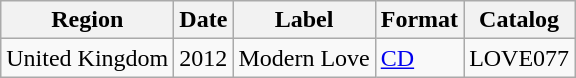<table class="wikitable">
<tr>
<th>Region</th>
<th>Date</th>
<th>Label</th>
<th>Format</th>
<th>Catalog</th>
</tr>
<tr>
<td>United Kingdom</td>
<td>2012</td>
<td>Modern Love</td>
<td><a href='#'>CD</a></td>
<td>LOVE077</td>
</tr>
</table>
